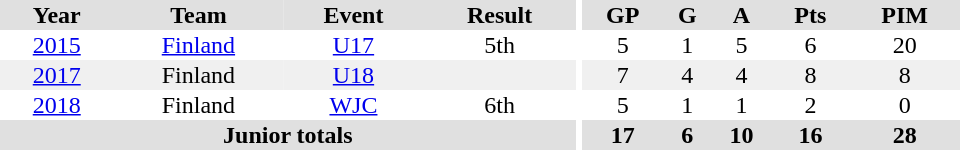<table border="0" cellpadding="1" cellspacing="0" ID="Table3" style="text-align:center; width:40em">
<tr ALIGN="center" bgcolor="#e0e0e0">
<th>Year</th>
<th>Team</th>
<th>Event</th>
<th>Result</th>
<th rowspan="99" bgcolor="#ffffff"></th>
<th>GP</th>
<th>G</th>
<th>A</th>
<th>Pts</th>
<th>PIM</th>
</tr>
<tr>
<td><a href='#'>2015</a></td>
<td><a href='#'>Finland</a></td>
<td><a href='#'>U17</a></td>
<td>5th</td>
<td>5</td>
<td>1</td>
<td>5</td>
<td>6</td>
<td>20</td>
</tr>
<tr bgcolor="#f0f0f0">
<td><a href='#'>2017</a></td>
<td>Finland</td>
<td><a href='#'>U18</a></td>
<td></td>
<td>7</td>
<td>4</td>
<td>4</td>
<td>8</td>
<td>8</td>
</tr>
<tr>
<td><a href='#'>2018</a></td>
<td>Finland</td>
<td><a href='#'>WJC</a></td>
<td>6th</td>
<td>5</td>
<td>1</td>
<td>1</td>
<td>2</td>
<td>0</td>
</tr>
<tr bgcolor="#e0e0e0">
<th colspan="4">Junior totals</th>
<th>17</th>
<th>6</th>
<th>10</th>
<th>16</th>
<th>28</th>
</tr>
</table>
